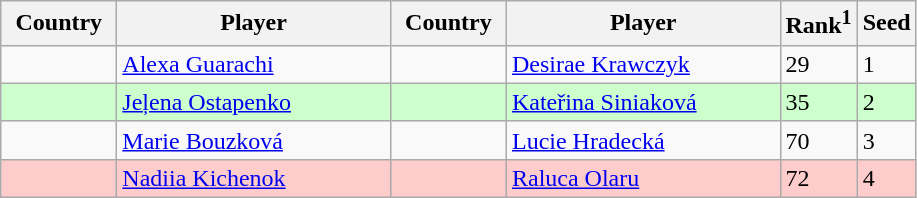<table class="sortable wikitable">
<tr>
<th width="70">Country</th>
<th width="175">Player</th>
<th width="70">Country</th>
<th width="175">Player</th>
<th>Rank<sup>1</sup></th>
<th>Seed</th>
</tr>
<tr>
<td></td>
<td><a href='#'>Alexa Guarachi</a></td>
<td></td>
<td><a href='#'>Desirae Krawczyk</a></td>
<td>29</td>
<td>1</td>
</tr>
<tr style="background:#cfc;">
<td></td>
<td><a href='#'>Jeļena Ostapenko</a></td>
<td></td>
<td><a href='#'>Kateřina Siniaková</a></td>
<td>35</td>
<td>2</td>
</tr>
<tr>
<td></td>
<td><a href='#'>Marie Bouzková</a></td>
<td></td>
<td><a href='#'>Lucie Hradecká</a></td>
<td>70</td>
<td>3</td>
</tr>
<tr style="background:#fcc;">
<td></td>
<td><a href='#'>Nadiia Kichenok</a></td>
<td></td>
<td><a href='#'>Raluca Olaru</a></td>
<td>72</td>
<td>4</td>
</tr>
</table>
